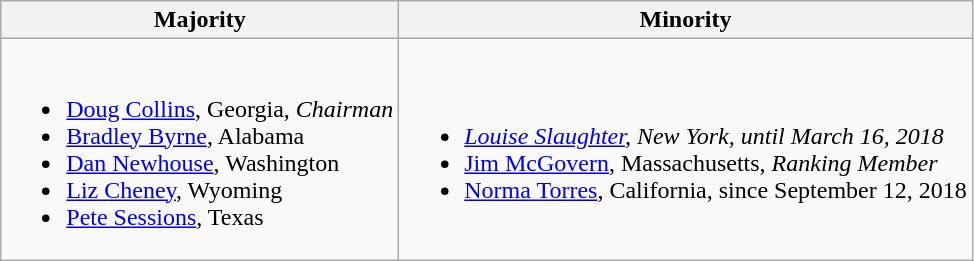<table class=wikitable>
<tr>
<th>Majority</th>
<th>Minority</th>
</tr>
<tr>
<td><br><ul><li><a href='#'>Doug Collins</a>, Georgia, <em>Chairman</em></li><li><a href='#'>Bradley Byrne</a>, Alabama</li><li><a href='#'>Dan Newhouse</a>, Washington</li><li><a href='#'>Liz Cheney</a>, Wyoming</li><li><a href='#'>Pete Sessions</a>, Texas</li></ul></td>
<td><br><ul><li><em><a href='#'>Louise Slaughter</a>, New York, until March 16, 2018</em></li><li><a href='#'>Jim McGovern</a>, Massachusetts, <em>Ranking Member</em></li><li><a href='#'>Norma Torres</a>, California, since September 12, 2018</li></ul></td>
</tr>
</table>
